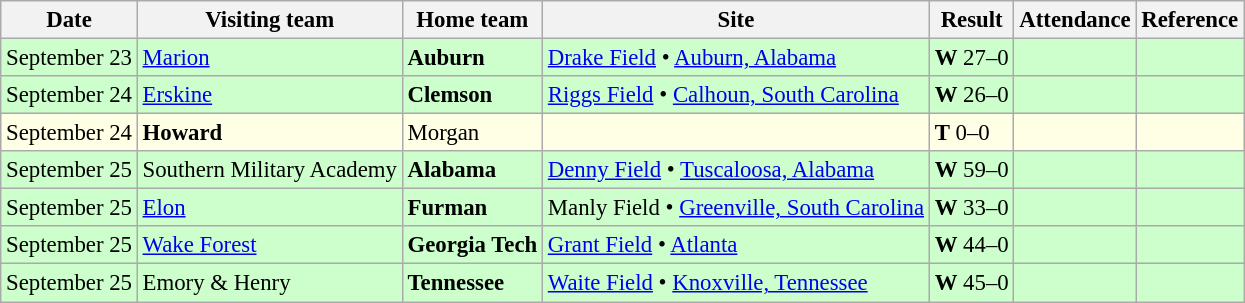<table class="wikitable" style="font-size:95%;">
<tr>
<th>Date</th>
<th>Visiting team</th>
<th>Home team</th>
<th>Site</th>
<th>Result</th>
<th>Attendance</th>
<th class="unsortable">Reference</th>
</tr>
<tr bgcolor=ccffcc>
<td>September 23</td>
<td><a href='#'>Marion</a></td>
<td><strong>Auburn</strong></td>
<td><a href='#'>Drake Field</a> • <a href='#'>Auburn, Alabama</a></td>
<td><strong>W</strong> 27–0</td>
<td></td>
<td></td>
</tr>
<tr bgcolor=ccffcc>
<td>September 24</td>
<td><a href='#'>Erskine</a></td>
<td><strong>Clemson</strong></td>
<td><a href='#'>Riggs Field</a> • <a href='#'>Calhoun, South Carolina</a></td>
<td><strong>W</strong> 26–0</td>
<td></td>
<td></td>
</tr>
<tr bgcolor=ffffe6>
<td>September 24</td>
<td><strong>Howard</strong></td>
<td>Morgan</td>
<td></td>
<td><strong>T</strong> 0–0</td>
<td></td>
<td></td>
</tr>
<tr bgcolor=ccffcc>
<td>September 25</td>
<td>Southern Military Academy</td>
<td><strong>Alabama</strong></td>
<td><a href='#'>Denny Field</a> • <a href='#'>Tuscaloosa, Alabama</a></td>
<td><strong>W</strong> 59–0</td>
<td></td>
<td></td>
</tr>
<tr bgcolor=ccffcc>
<td>September 25</td>
<td><a href='#'>Elon</a></td>
<td><strong>Furman</strong></td>
<td>Manly Field • <a href='#'>Greenville, South Carolina</a></td>
<td><strong>W</strong> 33–0</td>
<td></td>
<td></td>
</tr>
<tr bgcolor=ccffcc>
<td>September 25</td>
<td><a href='#'>Wake Forest</a></td>
<td><strong>Georgia Tech</strong></td>
<td><a href='#'>Grant Field</a> • <a href='#'>Atlanta</a></td>
<td><strong>W</strong> 44–0</td>
<td></td>
<td></td>
</tr>
<tr bgcolor=ccffcc>
<td>September 25</td>
<td>Emory & Henry</td>
<td><strong>Tennessee</strong></td>
<td><a href='#'>Waite Field</a> • <a href='#'>Knoxville, Tennessee</a></td>
<td><strong>W</strong> 45–0</td>
<td></td>
<td></td>
</tr>
</table>
